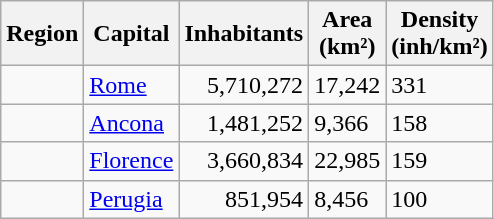<table class="wikitable sortable">
<tr>
<th>Region</th>
<th>Capital</th>
<th>Inhabitants</th>
<th>Area<br>(km²)</th>
<th>Density<br>(inh/km²)</th>
</tr>
<tr>
<td></td>
<td><a href='#'>Rome</a></td>
<td style="text-align:right;">5,710,272</td>
<td>17,242</td>
<td>331</td>
</tr>
<tr>
<td></td>
<td><a href='#'>Ancona</a></td>
<td style="text-align:right;">1,481,252</td>
<td>9,366</td>
<td>158</td>
</tr>
<tr>
<td></td>
<td><a href='#'>Florence</a></td>
<td style="text-align:right;">3,660,834</td>
<td>22,985</td>
<td>159</td>
</tr>
<tr>
<td></td>
<td><a href='#'>Perugia</a></td>
<td style="text-align:right;">851,954</td>
<td>8,456</td>
<td>100</td>
</tr>
</table>
